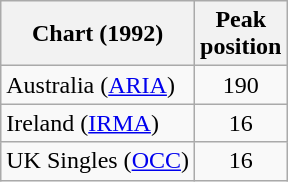<table class="wikitable sortable">
<tr>
<th>Chart (1992)</th>
<th>Peak<br>position</th>
</tr>
<tr>
<td>Australia (<a href='#'>ARIA</a>)</td>
<td align="center">190</td>
</tr>
<tr>
<td>Ireland (<a href='#'>IRMA</a>)</td>
<td align="center">16</td>
</tr>
<tr>
<td>UK Singles (<a href='#'>OCC</a>)</td>
<td align="center">16</td>
</tr>
</table>
